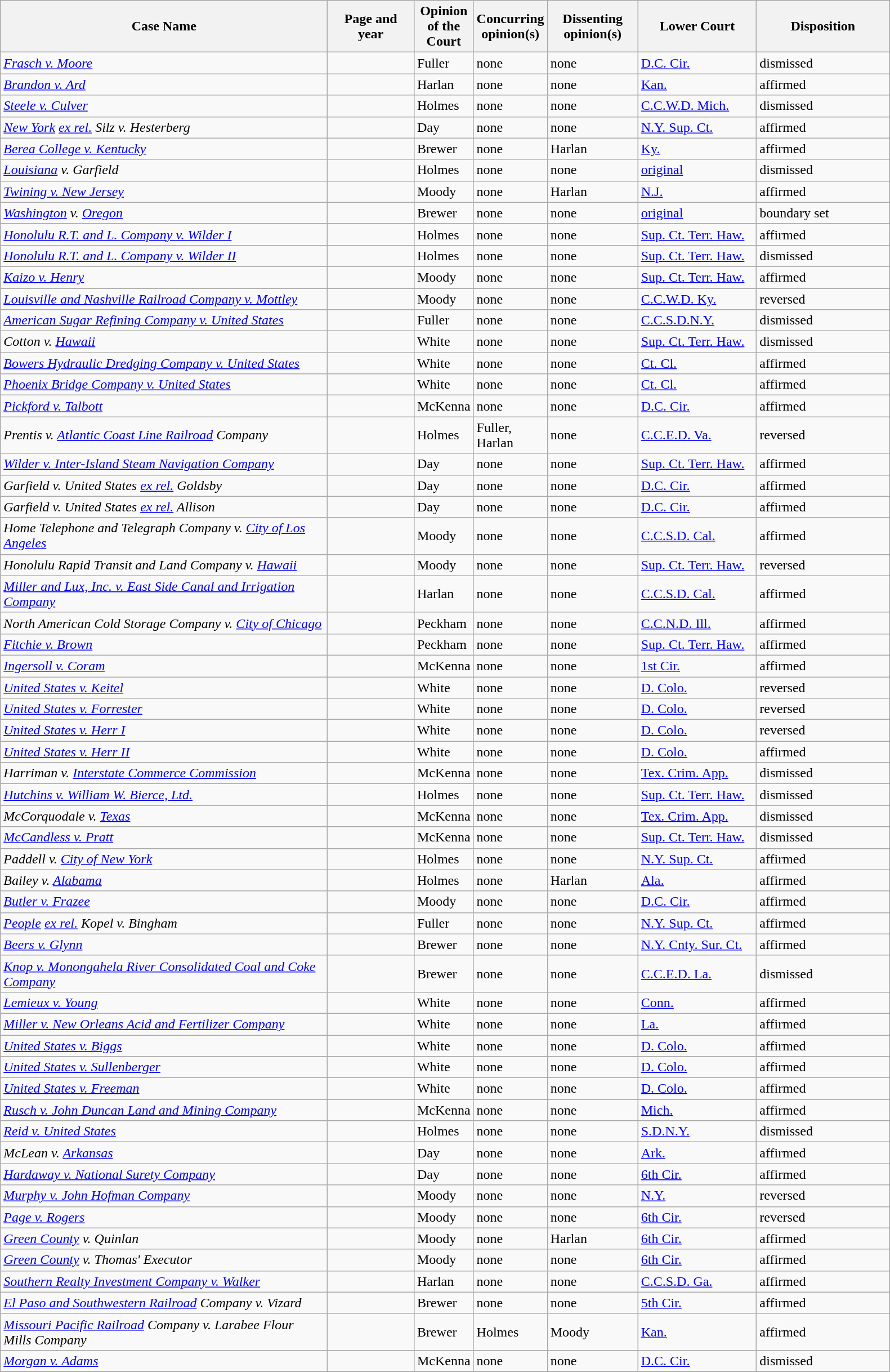<table class="wikitable sortable">
<tr>
<th scope="col" style="width: 380px;">Case Name</th>
<th scope="col" style="width: 95px;">Page and year</th>
<th scope="col" style="width: 10px;">Opinion of the Court</th>
<th scope="col" style="width: 10px;">Concurring opinion(s)</th>
<th scope="col" style="width: 100px;">Dissenting opinion(s)</th>
<th scope="col" style="width: 133px;">Lower Court</th>
<th scope="col" style="width: 150px;">Disposition</th>
</tr>
<tr>
<td><em><a href='#'>Frasch v. Moore</a></em></td>
<td align="right"></td>
<td>Fuller</td>
<td>none</td>
<td>none</td>
<td><a href='#'>D.C. Cir.</a></td>
<td>dismissed</td>
</tr>
<tr>
<td><em><a href='#'>Brandon v. Ard</a></em></td>
<td align="right"></td>
<td>Harlan</td>
<td>none</td>
<td>none</td>
<td><a href='#'>Kan.</a></td>
<td>affirmed</td>
</tr>
<tr>
<td><em><a href='#'>Steele v. Culver</a></em></td>
<td align="right"></td>
<td>Holmes</td>
<td>none</td>
<td>none</td>
<td><a href='#'>C.C.W.D. Mich.</a></td>
<td>dismissed</td>
</tr>
<tr>
<td><em><a href='#'>New York</a> <a href='#'>ex rel.</a> Silz v. Hesterberg</em></td>
<td align="right"></td>
<td>Day</td>
<td>none</td>
<td>none</td>
<td><a href='#'>N.Y. Sup. Ct.</a></td>
<td>affirmed</td>
</tr>
<tr>
<td><em><a href='#'>Berea College v. Kentucky</a></em></td>
<td align="right"></td>
<td>Brewer</td>
<td>none</td>
<td>Harlan</td>
<td><a href='#'>Ky.</a></td>
<td>affirmed</td>
</tr>
<tr>
<td><em><a href='#'>Louisiana</a> v. Garfield</em></td>
<td align="right"></td>
<td>Holmes</td>
<td>none</td>
<td>none</td>
<td><a href='#'>original</a></td>
<td>dismissed</td>
</tr>
<tr>
<td><em><a href='#'>Twining v. New Jersey</a></em></td>
<td align="right"></td>
<td>Moody</td>
<td>none</td>
<td>Harlan</td>
<td><a href='#'>N.J.</a></td>
<td>affirmed</td>
</tr>
<tr>
<td><em><a href='#'>Washington</a> v. <a href='#'>Oregon</a></em></td>
<td align="right"></td>
<td>Brewer</td>
<td>none</td>
<td>none</td>
<td><a href='#'>original</a></td>
<td>boundary set</td>
</tr>
<tr>
<td><em><a href='#'>Honolulu R.T. and L. Company v. Wilder I</a></em></td>
<td align="right"></td>
<td>Holmes</td>
<td>none</td>
<td>none</td>
<td><a href='#'>Sup. Ct. Terr. Haw.</a></td>
<td>affirmed</td>
</tr>
<tr>
<td><em><a href='#'>Honolulu R.T. and L. Company v. Wilder II</a></em></td>
<td align="right"></td>
<td>Holmes</td>
<td>none</td>
<td>none</td>
<td><a href='#'>Sup. Ct. Terr. Haw.</a></td>
<td>dismissed</td>
</tr>
<tr>
<td><em><a href='#'>Kaizo v. Henry</a></em></td>
<td align="right"></td>
<td>Moody</td>
<td>none</td>
<td>none</td>
<td><a href='#'>Sup. Ct. Terr. Haw.</a></td>
<td>affirmed</td>
</tr>
<tr>
<td><em><a href='#'>Louisville and Nashville Railroad Company v. Mottley</a></em></td>
<td align="right"></td>
<td>Moody</td>
<td>none</td>
<td>none</td>
<td><a href='#'>C.C.W.D. Ky.</a></td>
<td>reversed</td>
</tr>
<tr>
<td><em><a href='#'>American Sugar Refining Company v. United States</a></em></td>
<td align="right"></td>
<td>Fuller</td>
<td>none</td>
<td>none</td>
<td><a href='#'>C.C.S.D.N.Y.</a></td>
<td>dismissed</td>
</tr>
<tr>
<td><em>Cotton v. <a href='#'>Hawaii</a></em></td>
<td align="right"></td>
<td>White</td>
<td>none</td>
<td>none</td>
<td><a href='#'>Sup. Ct. Terr. Haw.</a></td>
<td>dismissed</td>
</tr>
<tr>
<td><em><a href='#'>Bowers Hydraulic Dredging Company v. United States</a></em></td>
<td align="right"></td>
<td>White</td>
<td>none</td>
<td>none</td>
<td><a href='#'>Ct. Cl.</a></td>
<td>affirmed</td>
</tr>
<tr>
<td><em><a href='#'>Phoenix Bridge Company v. United States</a></em></td>
<td align="right"></td>
<td>White</td>
<td>none</td>
<td>none</td>
<td><a href='#'>Ct. Cl.</a></td>
<td>affirmed</td>
</tr>
<tr>
<td><em><a href='#'>Pickford v. Talbott</a></em></td>
<td align="right"></td>
<td>McKenna</td>
<td>none</td>
<td>none</td>
<td><a href='#'>D.C. Cir.</a></td>
<td>affirmed</td>
</tr>
<tr>
<td><em>Prentis v. <a href='#'>Atlantic Coast Line Railroad</a> Company</em></td>
<td align="right"></td>
<td>Holmes</td>
<td>Fuller, Harlan</td>
<td>none</td>
<td><a href='#'>C.C.E.D. Va.</a></td>
<td>reversed</td>
</tr>
<tr>
<td><em><a href='#'>Wilder v. Inter-Island Steam Navigation Company</a></em></td>
<td align="right"></td>
<td>Day</td>
<td>none</td>
<td>none</td>
<td><a href='#'>Sup. Ct. Terr. Haw.</a></td>
<td>affirmed</td>
</tr>
<tr>
<td><em>Garfield v. United States <a href='#'>ex rel.</a> Goldsby</em></td>
<td align="right"></td>
<td>Day</td>
<td>none</td>
<td>none</td>
<td><a href='#'>D.C. Cir.</a></td>
<td>affirmed</td>
</tr>
<tr>
<td><em>Garfield v. United States <a href='#'>ex rel.</a> Allison</em></td>
<td align="right"></td>
<td>Day</td>
<td>none</td>
<td>none</td>
<td><a href='#'>D.C. Cir.</a></td>
<td>affirmed</td>
</tr>
<tr>
<td><em>Home Telephone and Telegraph Company v. <a href='#'>City of Los Angeles</a></em></td>
<td align="right"></td>
<td>Moody</td>
<td>none</td>
<td>none</td>
<td><a href='#'>C.C.S.D. Cal.</a></td>
<td>affirmed</td>
</tr>
<tr>
<td><em>Honolulu Rapid Transit and Land Company v. <a href='#'>Hawaii</a></em></td>
<td align="right"></td>
<td>Moody</td>
<td>none</td>
<td>none</td>
<td><a href='#'>Sup. Ct. Terr. Haw.</a></td>
<td>reversed</td>
</tr>
<tr>
<td><em><a href='#'>Miller and Lux, Inc. v. East Side Canal and Irrigation Company</a></em></td>
<td align="right"></td>
<td>Harlan</td>
<td>none</td>
<td>none</td>
<td><a href='#'>C.C.S.D. Cal.</a></td>
<td>affirmed</td>
</tr>
<tr>
<td><em>North American Cold Storage Company v. <a href='#'>City of Chicago</a></em></td>
<td align="right"></td>
<td>Peckham</td>
<td>none</td>
<td>none</td>
<td><a href='#'>C.C.N.D. Ill.</a></td>
<td>affirmed</td>
</tr>
<tr>
<td><em><a href='#'>Fitchie v. Brown</a></em></td>
<td align="right"></td>
<td>Peckham</td>
<td>none</td>
<td>none</td>
<td><a href='#'>Sup. Ct. Terr. Haw.</a></td>
<td>affirmed</td>
</tr>
<tr>
<td><em><a href='#'>Ingersoll v. Coram</a></em></td>
<td align="right"></td>
<td>McKenna</td>
<td>none</td>
<td>none</td>
<td><a href='#'>1st Cir.</a></td>
<td>affirmed</td>
</tr>
<tr>
<td><em><a href='#'>United States v. Keitel</a></em></td>
<td align="right"></td>
<td>White</td>
<td>none</td>
<td>none</td>
<td><a href='#'>D. Colo.</a></td>
<td>reversed</td>
</tr>
<tr>
<td><em><a href='#'>United States v. Forrester</a></em></td>
<td align="right"></td>
<td>White</td>
<td>none</td>
<td>none</td>
<td><a href='#'>D. Colo.</a></td>
<td>reversed</td>
</tr>
<tr>
<td><em><a href='#'>United States v. Herr I</a></em></td>
<td align="right"></td>
<td>White</td>
<td>none</td>
<td>none</td>
<td><a href='#'>D. Colo.</a></td>
<td>reversed</td>
</tr>
<tr>
<td><em><a href='#'>United States v. Herr II</a></em></td>
<td align="right"></td>
<td>White</td>
<td>none</td>
<td>none</td>
<td><a href='#'>D. Colo.</a></td>
<td>affirmed</td>
</tr>
<tr>
<td><em>Harriman v. <a href='#'>Interstate Commerce Commission</a></em></td>
<td align="right"></td>
<td>McKenna</td>
<td>none</td>
<td>none</td>
<td><a href='#'>Tex. Crim. App.</a></td>
<td>dismissed</td>
</tr>
<tr>
<td><em><a href='#'>Hutchins v. William W. Bierce, Ltd.</a></em></td>
<td align="right"></td>
<td>Holmes</td>
<td>none</td>
<td>none</td>
<td><a href='#'>Sup. Ct. Terr. Haw.</a></td>
<td>dismissed</td>
</tr>
<tr>
<td><em>McCorquodale v. <a href='#'>Texas</a></em></td>
<td align="right"></td>
<td>McKenna</td>
<td>none</td>
<td>none</td>
<td><a href='#'>Tex. Crim. App.</a></td>
<td>dismissed</td>
</tr>
<tr>
<td><em><a href='#'>McCandless v. Pratt</a></em></td>
<td align="right"></td>
<td>McKenna</td>
<td>none</td>
<td>none</td>
<td><a href='#'>Sup. Ct. Terr. Haw.</a></td>
<td>dismissed</td>
</tr>
<tr>
<td><em>Paddell v. <a href='#'>City of New York</a></em></td>
<td align="right"></td>
<td>Holmes</td>
<td>none</td>
<td>none</td>
<td><a href='#'>N.Y. Sup. Ct.</a></td>
<td>affirmed</td>
</tr>
<tr>
<td><em>Bailey v. <a href='#'>Alabama</a></em></td>
<td align="right"></td>
<td>Holmes</td>
<td>none</td>
<td>Harlan</td>
<td><a href='#'>Ala.</a></td>
<td>affirmed</td>
</tr>
<tr>
<td><em><a href='#'>Butler v. Frazee</a></em></td>
<td align="right"></td>
<td>Moody</td>
<td>none</td>
<td>none</td>
<td><a href='#'>D.C. Cir.</a></td>
<td>affirmed</td>
</tr>
<tr>
<td><em><a href='#'>People</a> <a href='#'>ex rel.</a> Kopel v. Bingham</em></td>
<td align="right"></td>
<td>Fuller</td>
<td>none</td>
<td>none</td>
<td><a href='#'>N.Y. Sup. Ct.</a></td>
<td>affirmed</td>
</tr>
<tr>
<td><em><a href='#'>Beers v. Glynn</a></em></td>
<td align="right"></td>
<td>Brewer</td>
<td>none</td>
<td>none</td>
<td><a href='#'>N.Y. Cnty. Sur. Ct.</a></td>
<td>affirmed</td>
</tr>
<tr>
<td><em><a href='#'>Knop v. Monongahela River Consolidated Coal and Coke Company</a></em></td>
<td align="right"></td>
<td>Brewer</td>
<td>none</td>
<td>none</td>
<td><a href='#'>C.C.E.D. La.</a></td>
<td>dismissed</td>
</tr>
<tr>
<td><em><a href='#'>Lemieux v. Young</a></em></td>
<td align="right"></td>
<td>White</td>
<td>none</td>
<td>none</td>
<td><a href='#'>Conn.</a></td>
<td>affirmed</td>
</tr>
<tr>
<td><em><a href='#'>Miller v. New Orleans Acid and Fertilizer Company</a></em></td>
<td align="right"></td>
<td>White</td>
<td>none</td>
<td>none</td>
<td><a href='#'>La.</a></td>
<td>affirmed</td>
</tr>
<tr>
<td><em><a href='#'>United States v. Biggs</a></em></td>
<td align="right"></td>
<td>White</td>
<td>none</td>
<td>none</td>
<td><a href='#'>D. Colo.</a></td>
<td>affirmed</td>
</tr>
<tr>
<td><em><a href='#'>United States v. Sullenberger</a></em></td>
<td align="right"></td>
<td>White</td>
<td>none</td>
<td>none</td>
<td><a href='#'>D. Colo.</a></td>
<td>affirmed</td>
</tr>
<tr>
<td><em><a href='#'>United States v. Freeman</a></em></td>
<td align="right"></td>
<td>White</td>
<td>none</td>
<td>none</td>
<td><a href='#'>D. Colo.</a></td>
<td>affirmed</td>
</tr>
<tr>
<td><em><a href='#'>Rusch v. John Duncan Land and Mining Company</a></em></td>
<td align="right"></td>
<td>McKenna</td>
<td>none</td>
<td>none</td>
<td><a href='#'>Mich.</a></td>
<td>affirmed</td>
</tr>
<tr>
<td><em><a href='#'>Reid v. United States</a></em></td>
<td align="right"></td>
<td>Holmes</td>
<td>none</td>
<td>none</td>
<td><a href='#'>S.D.N.Y.</a></td>
<td>dismissed</td>
</tr>
<tr>
<td><em>McLean v. <a href='#'>Arkansas</a></em></td>
<td align="right"></td>
<td>Day</td>
<td>none</td>
<td>none</td>
<td><a href='#'>Ark.</a></td>
<td>affirmed</td>
</tr>
<tr>
<td><em><a href='#'>Hardaway v. National Surety Company</a></em></td>
<td align="right"></td>
<td>Day</td>
<td>none</td>
<td>none</td>
<td><a href='#'>6th Cir.</a></td>
<td>affirmed</td>
</tr>
<tr>
<td><em><a href='#'>Murphy v. John Hofman Company</a></em></td>
<td align="right"></td>
<td>Moody</td>
<td>none</td>
<td>none</td>
<td><a href='#'>N.Y.</a></td>
<td>reversed</td>
</tr>
<tr>
<td><em><a href='#'>Page v. Rogers</a></em></td>
<td align="right"></td>
<td>Moody</td>
<td>none</td>
<td>none</td>
<td><a href='#'>6th Cir.</a></td>
<td>reversed</td>
</tr>
<tr>
<td><em><a href='#'>Green County</a> v. Quinlan</em></td>
<td align="right"></td>
<td>Moody</td>
<td>none</td>
<td>Harlan</td>
<td><a href='#'>6th Cir.</a></td>
<td>affirmed</td>
</tr>
<tr>
<td><em><a href='#'>Green County</a> v. Thomas' Executor</em></td>
<td align="right"></td>
<td>Moody</td>
<td>none</td>
<td>none</td>
<td><a href='#'>6th Cir.</a></td>
<td>affirmed</td>
</tr>
<tr>
<td><em><a href='#'>Southern Realty Investment Company v. Walker</a></em></td>
<td align="right"></td>
<td>Harlan</td>
<td>none</td>
<td>none</td>
<td><a href='#'>C.C.S.D. Ga.</a></td>
<td>affirmed</td>
</tr>
<tr>
<td><em><a href='#'>El Paso and Southwestern Railroad</a> Company v. Vizard</em></td>
<td align="right"></td>
<td>Brewer</td>
<td>none</td>
<td>none</td>
<td><a href='#'>5th Cir.</a></td>
<td>affirmed</td>
</tr>
<tr>
<td><em><a href='#'>Missouri Pacific Railroad</a> Company v. Larabee Flour Mills Company</em></td>
<td align="right"></td>
<td>Brewer</td>
<td>Holmes</td>
<td>Moody</td>
<td><a href='#'>Kan.</a></td>
<td>affirmed</td>
</tr>
<tr>
<td><em><a href='#'>Morgan v. Adams</a></em></td>
<td align="right"></td>
<td>McKenna</td>
<td>none</td>
<td>none</td>
<td><a href='#'>D.C. Cir.</a></td>
<td>dismissed</td>
</tr>
<tr>
</tr>
</table>
